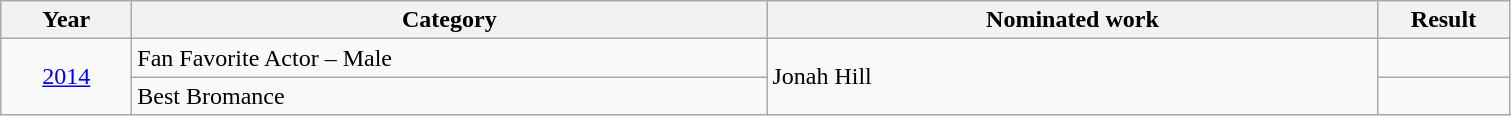<table class=wikitable>
<tr>
<th scope="col" style="width:5em;">Year</th>
<th scope="col" style="width:26em;">Category</th>
<th scope="col" style="width:25em;">Nominated work</th>
<th scope="col" style="width:5em;">Result</th>
</tr>
<tr>
<td style="text-align:center;", rowspan="2"><a href='#'>2014</a></td>
<td>Fan Favorite Actor – Male</td>
<td rowspan="2">Jonah Hill</td>
<td></td>
</tr>
<tr>
<td>Best Bromance</td>
<td></td>
</tr>
</table>
